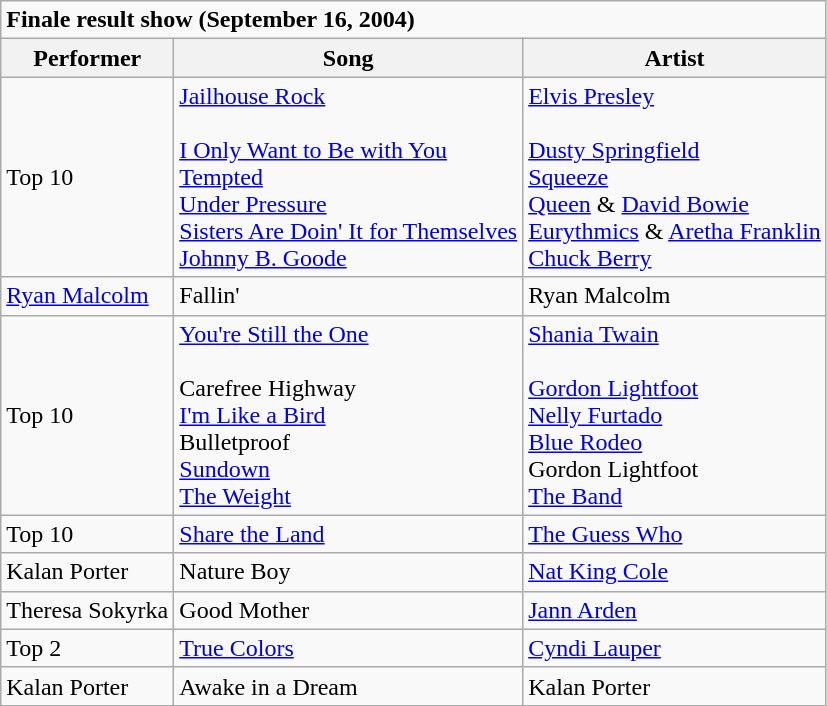<table class="wikitable">
<tr>
<td colspan=3><strong>Finale result show (September 16, 2004)</strong></td>
</tr>
<tr>
<th>Performer</th>
<th>Song</th>
<th>Artist</th>
</tr>
<tr>
<td>Top 10</td>
<td><a href='#'>Jailhouse Rock</a><br><br><a href='#'>I Only Want to Be with You</a><br>
<a href='#'>Tempted</a><br>
<a href='#'>Under Pressure</a><br>
<a href='#'>Sisters Are Doin' It for Themselves</a><br>
<a href='#'>Johnny B. Goode</a></td>
<td><a href='#'>Elvis Presley</a><br><br><a href='#'>Dusty Springfield</a><br>
<a href='#'>Squeeze</a><br>
<a href='#'>Queen</a> & <a href='#'>David Bowie</a><br>
<a href='#'>Eurythmics</a> & <a href='#'>Aretha Franklin</a><br>
<a href='#'>Chuck Berry</a></td>
</tr>
<tr>
<td><a href='#'>Ryan Malcolm</a></td>
<td>Fallin'</td>
<td>Ryan Malcolm</td>
</tr>
<tr>
<td>Top 10</td>
<td><a href='#'>You're Still the One</a><br><br>Carefree Highway<br>
<a href='#'>I'm Like a Bird</a><br>
Bulletproof<br>
<a href='#'>Sundown</a><br>
<a href='#'>The Weight</a></td>
<td><a href='#'>Shania Twain</a><br><br><a href='#'>Gordon Lightfoot</a><br>
<a href='#'>Nelly Furtado</a><br>
<a href='#'>Blue Rodeo</a><br>
Gordon Lightfoot<br>
<a href='#'>The Band</a></td>
</tr>
<tr>
<td>Top 10</td>
<td><a href='#'>Share the Land</a></td>
<td><a href='#'>The Guess Who</a></td>
</tr>
<tr>
<td>Kalan Porter</td>
<td>Nature Boy</td>
<td><a href='#'>Nat King Cole</a></td>
</tr>
<tr>
<td>Theresa Sokyrka</td>
<td>Good Mother</td>
<td><a href='#'>Jann Arden</a></td>
</tr>
<tr>
<td>Top 2</td>
<td><a href='#'>True Colors</a></td>
<td><a href='#'>Cyndi Lauper</a></td>
</tr>
<tr>
<td>Kalan Porter</td>
<td>Awake in a Dream</td>
<td>Kalan Porter</td>
</tr>
</table>
